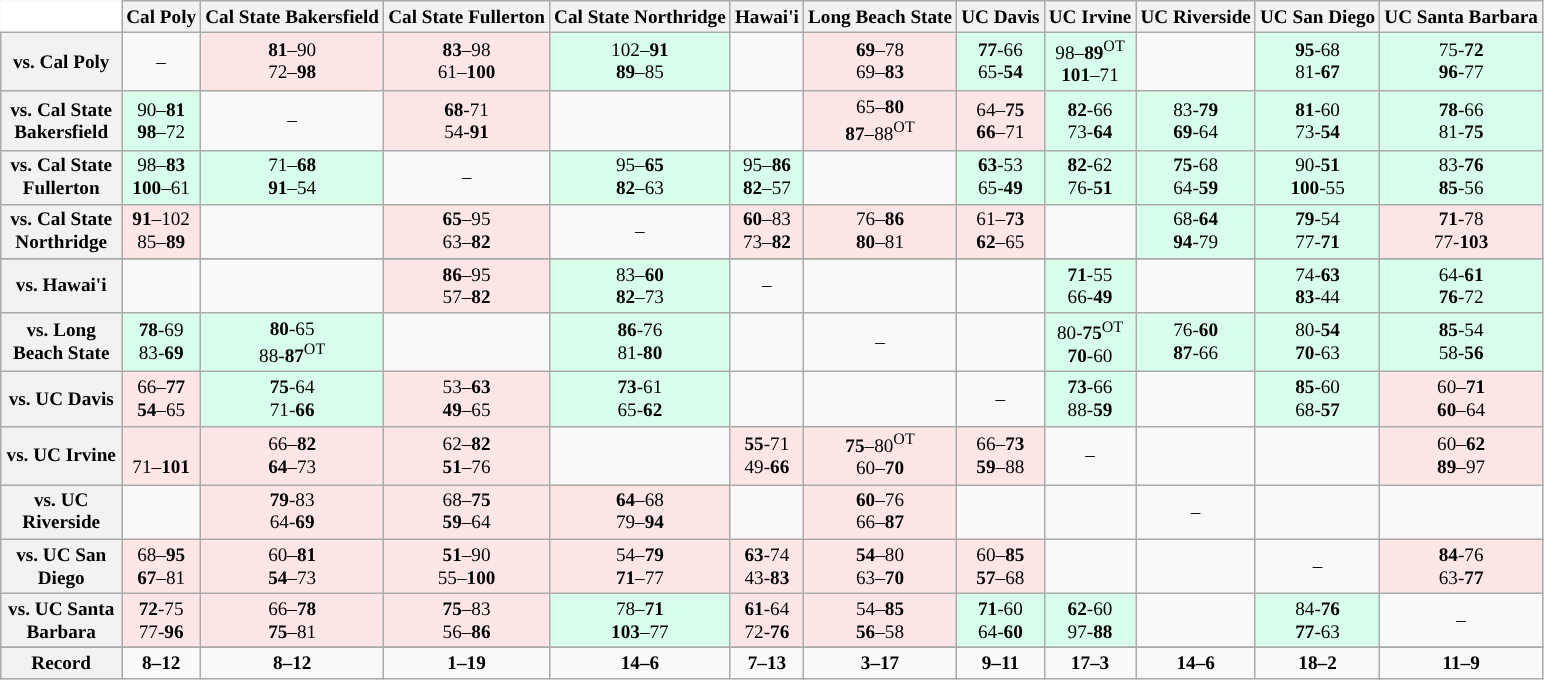<table class="wikitable" style="font-size:80%;">
<tr>
<th colspan=1 style="background:white; border-top-style:hidden; border-left-style:hidden;"   width=75> </th>
<th>Cal Poly</th>
<th>Cal State Bakersfield</th>
<th>Cal State Fullerton</th>
<th>Cal State Northridge</th>
<th>Hawai'i</th>
<th>Long Beach State</th>
<th>UC Davis</th>
<th>UC Irvine</th>
<th>UC Riverside</th>
<th>UC San Diego</th>
<th>UC Santa Barbara</th>
</tr>
<tr style="text-align:center;">
<th>vs. Cal Poly</th>
<td>–</td>
<td style="background:#FFE6E6;"><strong>81</strong>–90<br>72–<strong>98</strong></td>
<td style="background:#FFE6E6;"><strong>83</strong>–98<br>61–<strong>100</strong></td>
<td style="background:#D8FFEB;">102–<strong>91</strong> <br><strong>89</strong>–85</td>
<td></td>
<td style="background:#FFE6E6;"><strong>69</strong>–78<br>69–<strong>83</strong></td>
<td style="background:#D8FFEB;"><strong>77</strong>-66 <br>65-<strong>54</strong></td>
<td style="background:#D8FFEB;">98–<strong>89</strong><sup>OT</sup><br><strong>101</strong>–71</td>
<td></td>
<td style="background:#D8FFEB;"><strong>95</strong>-68 <br>81-<strong>67</strong></td>
<td style="background:#D8FFEB;">75-<strong>72</strong><br><strong>96</strong>-77</td>
</tr>
<tr style="text-align:center;">
<th>vs. Cal State Bakersfield</th>
<td style="background:#D8FFEB;">90–<strong>81</strong><br><strong>98</strong>–72</td>
<td>–</td>
<td style="background:#FFE6E6;"><strong>68</strong>-71 <br>54-<strong>91</strong></td>
<td></td>
<td></td>
<td style="background:#FFE6E6;">65–<strong>80</strong> <br><strong>87</strong>–88<sup>OT</sup></td>
<td style="background:#FFE6E6;">64–<strong>75</strong><br><strong>66</strong>–71</td>
<td style="background:#D8FFEB;"><strong>82</strong>-66 <br>73-<strong>64</strong></td>
<td style="background:#D8FFEB;">83-<strong>79</strong><br><strong>69</strong>-64</td>
<td style="background:#D8FFEB;"><strong>81</strong>-60 <br>73-<strong>54</strong></td>
<td style="background:#D8FFEB;"><strong>78</strong>-66 <br>81-<strong>75</strong></td>
</tr>
<tr style="text-align:center;">
<th>vs. Cal State Fullerton</th>
<td style="background:#D8FFEB;">98–<strong>83</strong><br><strong>100</strong>–61</td>
<td style="background:#D8FFEB;">71–<strong>68</strong><br><strong>91</strong>–54</td>
<td>–</td>
<td style="background:#D8FFEB;">95–<strong>65</strong><br><strong>82</strong>–63</td>
<td style="background:#D8FFEB;">95–<strong>86</strong><br><strong>82</strong>–57</td>
<td></td>
<td style="background:#D8FFEB;"><strong>63</strong>-53 <br>65-<strong>49</strong></td>
<td style="background:#D8FFEB;"><strong>82</strong>-62 <br>76-<strong>51</strong></td>
<td style="background:#D8FFEB;"><strong>75</strong>-68 <br>64-<strong>59</strong></td>
<td style="background:#D8FFEB;">90-<strong>51</strong><br><strong>100</strong>-55</td>
<td style="background:#D8FFEB;">83-<strong>76</strong><br><strong>85</strong>-56</td>
</tr>
<tr style="text-align:center;">
<th>vs. Cal State Northridge</th>
<td style="background:#FFE6E6;"><strong>91</strong>–102 <br>85–<strong>89</strong></td>
<td></td>
<td style="background:#FFE6E6;"><strong>65</strong>–95 <br>63–<strong>82</strong></td>
<td>–</td>
<td style="background:#FFE6E6;"><strong>60</strong>–83 <br>73–<strong>82</strong></td>
<td style="background:#FFE6E6;">76–<strong>86</strong> <br><strong>80</strong>–81</td>
<td style="background:#FFE6E6;">61–<strong>73</strong><br><strong>62</strong>–65</td>
<td></td>
<td style="background:#D8FFEB;">68-<strong>64</strong><br><strong>94</strong>-79</td>
<td style="background:#D8FFEB;"><strong>79</strong>-54 <br>77-<strong>71</strong></td>
<td style="background:#FFE6E6;"><strong>71</strong>-78 <br>77-<strong>103</strong></td>
</tr>
<tr style="text-align:center;">
</tr>
<tr style="text-align:center;">
<th>vs. Hawai'i</th>
<td></td>
<td></td>
<td style="background:#FFE6E6;"><strong>86</strong>–95 <br>57–<strong>82</strong></td>
<td style="background:#D8FFEB;">83–<strong>60</strong><br><strong>82</strong>–73</td>
<td>–</td>
<td></td>
<td></td>
<td style="background:#D8FFEB;"><strong>71</strong>-55 <br>66-<strong>49</strong></td>
<td></td>
<td style="background:#D8FFEB;">74-<strong>63</strong><br><strong>83</strong>-44</td>
<td style="background:#D8FFEB;">64-<strong>61</strong><br><strong>76</strong>-72</td>
</tr>
<tr style="text-align:center;">
<th>vs. Long Beach State</th>
<td style="background:#D8FFEB;"><strong>78</strong>-69 <br>83-<strong>69</strong></td>
<td style="background:#D8FFEB;"><strong>80</strong>-65 <br>88-<strong>87</strong><sup>OT</sup></td>
<td></td>
<td style="background:#D8FFEB;"><strong>86</strong>-76 <br>81-<strong>80</strong></td>
<td></td>
<td>–</td>
<td></td>
<td style="background:#D8FFEB;">80-<strong>75</strong><sup>OT</sup> <br><strong>70</strong>-60</td>
<td style="background:#D8FFEB;">76-<strong>60</strong><br><strong>87</strong>-66</td>
<td style="background:#D8FFEB;">80-<strong>54</strong><br><strong>70</strong>-63</td>
<td style="background:#D8FFEB;"><strong>85</strong>-54 <br>58-<strong>56</strong></td>
</tr>
<tr style="text-align:center;">
<th>vs. UC Davis</th>
<td style="background:#FFE6E6;">66–<strong>77</strong> <br><strong>54</strong>–65</td>
<td style="background:#D8FFEB;"><strong>75</strong>-64 <br>71-<strong>66</strong></td>
<td style="background:#FFE6E6;">53–<strong>63</strong> <br><strong>49</strong>–65</td>
<td style="background:#D8FFEB;"><strong>73</strong>-61 <br>65-<strong>62</strong></td>
<td></td>
<td></td>
<td>–</td>
<td style="background:#D8FFEB;"><strong>73</strong>-66 <br>88-<strong>59</strong></td>
<td></td>
<td style="background:#D8FFEB;"><strong>85</strong>-60 <br>68-<strong>57</strong></td>
<td style="background:#FFE6E6;">60–<strong>71</strong><br><strong>60</strong>–64</td>
</tr>
<tr style="text-align:center;">
<th>vs. UC Irvine</th>
<td style="background:#FFE6E6;"><br>71–<strong>101</strong></td>
<td style="background:#FFE6E6;">66–<strong>82</strong> <br><strong>64</strong>–73</td>
<td style="background:#FFE6E6;">62–<strong>82</strong> <br><strong>51</strong>–76</td>
<td></td>
<td style="background:#FFE6E6;"><strong>55</strong>-71 <br>49-<strong>66</strong></td>
<td style="background:#FFE6E6;"><strong>75</strong>–80<sup>OT</sup><br>60–<strong>70</strong></td>
<td style="background:#FFE6E6;">66–<strong>73</strong> <br><strong>59</strong>–88</td>
<td>–</td>
<td></td>
<td></td>
<td style="background:#FFE6E6;">60–<strong>62</strong><br><strong>89</strong>–97</td>
</tr>
<tr style="text-align:center;">
<th>vs. UC Riverside</th>
<td></td>
<td style="background:#FFE6E6;"><strong>79</strong>-83 <br>64-<strong>69</strong></td>
<td style="background:#FFE6E6;">68–<strong>75</strong> <br><strong>59</strong>–64</td>
<td style="background:#FFE6E6;"><strong>64</strong>–68 <br>79–<strong>94</strong></td>
<td></td>
<td style="background:#FFE6E6;"><strong>60</strong>–76<br>66–<strong>87</strong></td>
<td></td>
<td></td>
<td>–</td>
<td></td>
<td></td>
</tr>
<tr style="text-align:center;">
<th>vs. UC San Diego</th>
<td style="background:#FFE6E6;">68–<strong>95</strong> <br><strong>67</strong>–81</td>
<td style="background:#FFE6E6;">60–<strong>81</strong> <br><strong>54</strong>–73</td>
<td style="background:#FFE6E6;"><strong>51</strong>–90 <br>55–<strong>100</strong></td>
<td style="background:#FFE6E6;">54–<strong>79</strong> <br><strong>71</strong>–77</td>
<td style="background:#FFE6E6;"><strong>63</strong>-74 <br>43-<strong>83</strong></td>
<td style="background:#FFE6E6;"><strong>54</strong>–80<br>63–<strong>70</strong></td>
<td style="background:#FFE6E6;">60–<strong>85</strong> <br><strong>57</strong>–68</td>
<td></td>
<td></td>
<td>–</td>
<td style="background:#FFE6E6;"><strong>84</strong>-76 <br>63-<strong>77</strong></td>
</tr>
<tr style="text-align:center;">
<th>vs. UC Santa Barbara</th>
<td style="background:#FFE6E6;"><strong>72</strong>-75 <br>77-<strong>96</strong></td>
<td style="background:#FFE6E6;">66–<strong>78</strong> <br><strong>75</strong>–81</td>
<td style="background:#FFE6E6;"><strong>75</strong>–83 <br>56–<strong>86</strong></td>
<td style="background:#D8FFEB;">78–<strong>71</strong><br><strong>103</strong>–77</td>
<td style="background:#FFE6E6;"><strong>61</strong>-64 <br>72-<strong>76</strong></td>
<td style="background:#FFE6E6;">54–<strong>85</strong> <br><strong>56</strong>–58</td>
<td style="background:#D8FFEB;"><strong>71</strong>-60 <br>64-<strong>60</strong></td>
<td style="background:#D8FFEB;"><strong>62</strong>-60 <br>97-<strong>88</strong></td>
<td></td>
<td style="background:#D8FFEB;">84-<strong>76</strong><br><strong>77</strong>-63</td>
<td>–</td>
</tr>
<tr>
</tr>
<tr style="text-align:center;">
<th>Record</th>
<td><strong>8–12</strong></td>
<td><strong>8–12</strong></td>
<td><strong>1–19</strong></td>
<td><strong>14–6</strong></td>
<td><strong>7–13</strong></td>
<td><strong>3–17</strong></td>
<td><strong>9–11</strong></td>
<td><strong>17–3</strong></td>
<td><strong>14–6</strong></td>
<td><strong>18–2</strong></td>
<td><strong>11–9</strong></td>
</tr>
</table>
